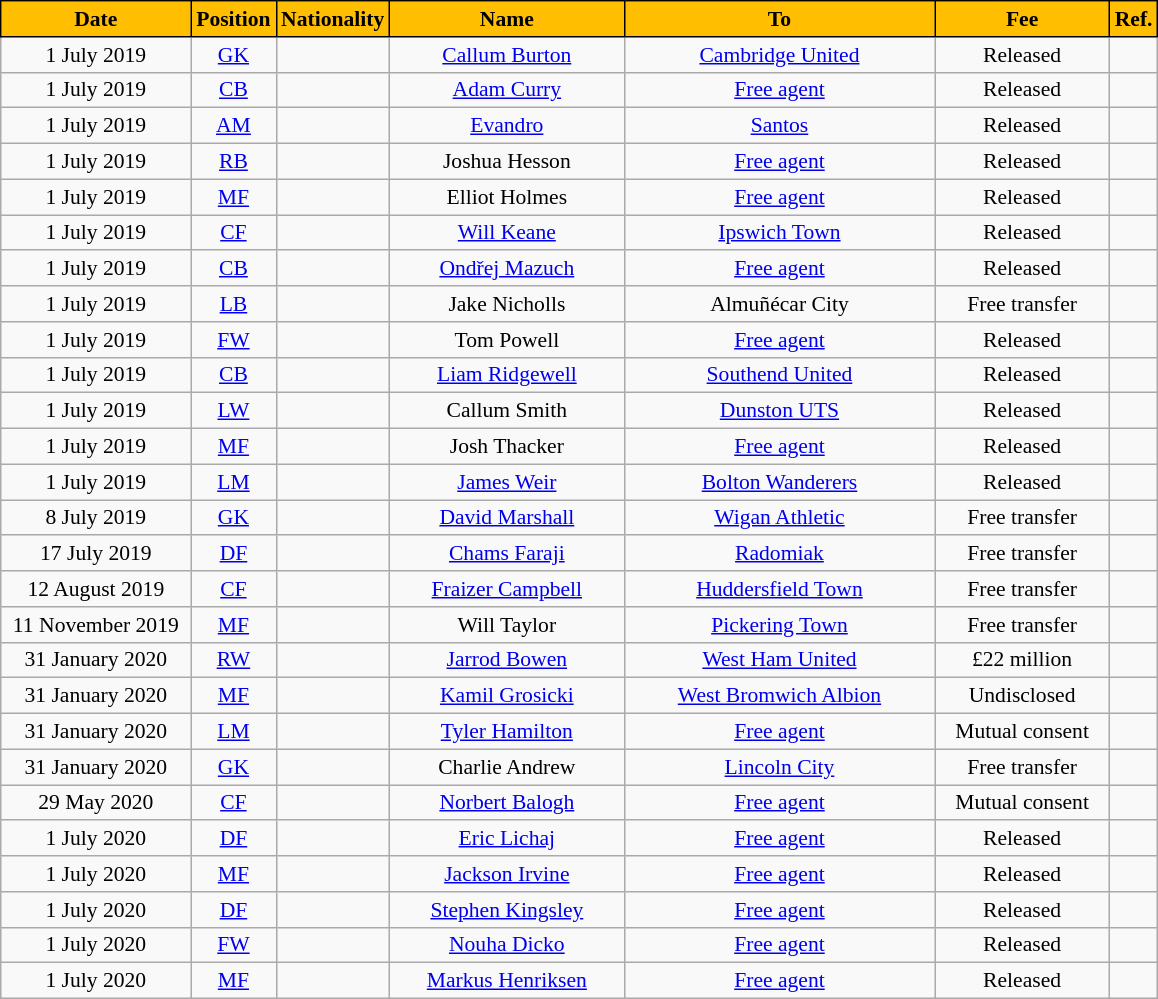<table class="wikitable"  style="text-align:center; font-size:90%; ">
<tr>
<th style="color:#000000; background:#ffbf00; border:1px solid #000000; width:120px;">Date</th>
<th style="color:#000000; background:#ffbf00; border:1px solid #000000; width:50px;">Position</th>
<th style="color:#000000; background:#ffbf00; border:1px solid #000000; width:50px;">Nationality</th>
<th style="color:#000000; background:#ffbf00; border:1px solid #000000; width:150px;">Name</th>
<th style="color:#000000; background:#ffbf00; border:1px solid #000000; width:200px;">To</th>
<th style="color:#000000; background:#ffbf00; border:1px solid #000000; width:110px;">Fee</th>
<th style="color:#000000; background:#ffbf00; border:1px solid #000000; width:25px;">Ref.</th>
</tr>
<tr>
<td>1 July 2019</td>
<td><a href='#'>GK</a></td>
<td></td>
<td><a href='#'>Callum Burton</a></td>
<td> <a href='#'>Cambridge United</a></td>
<td>Released</td>
<td></td>
</tr>
<tr>
<td>1 July 2019</td>
<td><a href='#'>CB</a></td>
<td></td>
<td><a href='#'>Adam Curry</a></td>
<td> <a href='#'>Free agent</a></td>
<td>Released</td>
<td></td>
</tr>
<tr>
<td>1 July 2019</td>
<td><a href='#'>AM</a></td>
<td></td>
<td><a href='#'>Evandro</a></td>
<td> <a href='#'>Santos</a></td>
<td>Released</td>
<td></td>
</tr>
<tr>
<td>1 July 2019</td>
<td><a href='#'>RB</a></td>
<td></td>
<td>Joshua Hesson</td>
<td> <a href='#'>Free agent</a></td>
<td>Released</td>
<td></td>
</tr>
<tr>
<td>1 July 2019</td>
<td><a href='#'>MF</a></td>
<td></td>
<td>Elliot Holmes</td>
<td> <a href='#'>Free agent</a></td>
<td>Released</td>
<td></td>
</tr>
<tr>
<td>1 July 2019</td>
<td><a href='#'>CF</a></td>
<td></td>
<td><a href='#'>Will Keane</a></td>
<td> <a href='#'>Ipswich Town</a></td>
<td>Released</td>
<td></td>
</tr>
<tr>
<td>1 July 2019</td>
<td><a href='#'>CB</a></td>
<td></td>
<td><a href='#'>Ondřej Mazuch</a></td>
<td> <a href='#'>Free agent</a></td>
<td>Released</td>
<td></td>
</tr>
<tr>
<td>1 July 2019</td>
<td><a href='#'>LB</a></td>
<td></td>
<td>Jake Nicholls</td>
<td> Almuñécar City</td>
<td>Free transfer</td>
<td></td>
</tr>
<tr>
<td>1 July 2019</td>
<td><a href='#'>FW</a></td>
<td></td>
<td>Tom Powell</td>
<td> <a href='#'>Free agent</a></td>
<td>Released</td>
<td></td>
</tr>
<tr>
<td>1 July 2019</td>
<td><a href='#'>CB</a></td>
<td></td>
<td><a href='#'>Liam Ridgewell</a></td>
<td> <a href='#'>Southend United</a></td>
<td>Released</td>
<td></td>
</tr>
<tr>
<td>1 July 2019</td>
<td><a href='#'>LW</a></td>
<td></td>
<td>Callum Smith</td>
<td> <a href='#'>Dunston UTS</a></td>
<td>Released</td>
<td></td>
</tr>
<tr>
<td>1 July 2019</td>
<td><a href='#'>MF</a></td>
<td></td>
<td>Josh Thacker</td>
<td> <a href='#'>Free agent</a></td>
<td>Released</td>
<td></td>
</tr>
<tr>
<td>1 July 2019</td>
<td><a href='#'>LM</a></td>
<td></td>
<td><a href='#'>James Weir</a></td>
<td> <a href='#'>Bolton Wanderers</a></td>
<td>Released</td>
<td></td>
</tr>
<tr>
<td>8 July 2019</td>
<td><a href='#'>GK</a></td>
<td></td>
<td><a href='#'>David Marshall</a></td>
<td> <a href='#'>Wigan Athletic</a></td>
<td>Free transfer</td>
<td></td>
</tr>
<tr>
<td>17 July 2019</td>
<td><a href='#'>DF</a></td>
<td></td>
<td><a href='#'>Chams Faraji</a></td>
<td> <a href='#'>Radomiak</a></td>
<td>Free transfer</td>
<td></td>
</tr>
<tr>
<td>12 August 2019</td>
<td><a href='#'>CF</a></td>
<td></td>
<td><a href='#'>Fraizer Campbell</a></td>
<td> <a href='#'>Huddersfield Town</a></td>
<td>Free transfer</td>
<td></td>
</tr>
<tr>
<td>11 November 2019</td>
<td><a href='#'>MF</a></td>
<td></td>
<td>Will Taylor</td>
<td> <a href='#'>Pickering Town</a></td>
<td>Free transfer</td>
<td></td>
</tr>
<tr>
<td>31 January 2020</td>
<td><a href='#'>RW</a></td>
<td></td>
<td><a href='#'>Jarrod Bowen</a></td>
<td> <a href='#'>West Ham United</a></td>
<td>£22 million</td>
<td></td>
</tr>
<tr>
<td>31 January 2020</td>
<td><a href='#'>MF</a></td>
<td></td>
<td><a href='#'>Kamil Grosicki</a></td>
<td> <a href='#'>West Bromwich Albion</a></td>
<td>Undisclosed</td>
<td></td>
</tr>
<tr>
<td>31 January 2020</td>
<td><a href='#'>LM</a></td>
<td></td>
<td><a href='#'>Tyler Hamilton</a></td>
<td><a href='#'>Free agent</a></td>
<td>Mutual consent</td>
<td></td>
</tr>
<tr>
<td>31 January 2020</td>
<td><a href='#'>GK</a></td>
<td></td>
<td>Charlie Andrew</td>
<td> <a href='#'>Lincoln City</a></td>
<td>Free transfer</td>
<td></td>
</tr>
<tr>
<td>29 May 2020</td>
<td><a href='#'>CF</a></td>
<td></td>
<td><a href='#'>Norbert Balogh</a></td>
<td><a href='#'>Free agent</a></td>
<td>Mutual consent</td>
<td></td>
</tr>
<tr>
<td>1 July 2020</td>
<td><a href='#'>DF</a></td>
<td></td>
<td><a href='#'>Eric Lichaj</a></td>
<td><a href='#'>Free agent</a></td>
<td>Released</td>
<td></td>
</tr>
<tr>
<td>1 July 2020</td>
<td><a href='#'>MF</a></td>
<td></td>
<td><a href='#'>Jackson Irvine</a></td>
<td><a href='#'>Free agent</a></td>
<td>Released</td>
<td></td>
</tr>
<tr>
<td>1 July 2020</td>
<td><a href='#'>DF</a></td>
<td></td>
<td><a href='#'>Stephen Kingsley</a></td>
<td><a href='#'>Free agent</a></td>
<td>Released</td>
<td></td>
</tr>
<tr>
<td>1 July 2020</td>
<td><a href='#'>FW</a></td>
<td></td>
<td><a href='#'>Nouha Dicko</a></td>
<td><a href='#'>Free agent</a></td>
<td>Released</td>
<td></td>
</tr>
<tr>
<td>1 July 2020</td>
<td><a href='#'>MF</a></td>
<td></td>
<td><a href='#'>Markus Henriksen</a></td>
<td><a href='#'>Free agent</a></td>
<td>Released</td>
<td></td>
</tr>
</table>
